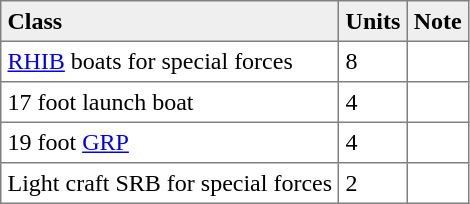<table border="1" cellpadding="4" cellspacing="0" style="text-align:left; border-collapse:collapse;">
<tr bgcolor=#efefef>
<td><strong>Class</strong></td>
<td><strong>Units</strong></td>
<td><strong>Note</strong></td>
</tr>
<tr>
<td><a href='#'>RHIB</a> boats for special forces</td>
<td>8</td>
<td></td>
</tr>
<tr>
<td>17 foot launch boat</td>
<td>4</td>
<td></td>
</tr>
<tr>
<td>19 foot <a href='#'>GRP</a></td>
<td>4</td>
<td></td>
</tr>
<tr>
<td>Light craft SRB for special forces</td>
<td>2</td>
<td></td>
</tr>
</table>
